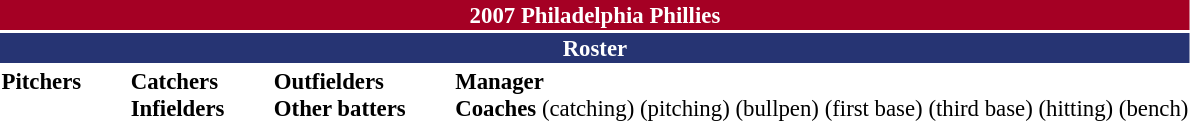<table class="toccolours" style="font-size: 95%;">
<tr>
<th colspan="10" style="background-color: #A50024; color: #FFFFFF; text-align: center;">2007 Philadelphia Phillies</th>
</tr>
<tr>
<td colspan="10" style="background-color: #263473; color: white; text-align: center;"><strong>Roster</strong></td>
</tr>
<tr>
<td valign="top"><strong>Pitchers</strong><br>


























</td>
<td width="25px"></td>
<td valign="top"><strong>Catchers</strong><br>


<strong>Infielders</strong>







</td>
<td width="25px"></td>
<td valign="top"><strong>Outfielders</strong><br>





<strong>Other batters</strong>
</td>
<td width="25px"></td>
<td valign="top"><strong>Manager</strong><br>
<strong>Coaches</strong>
 (catching)
 (pitching)
 (bullpen)
 (first base)
 (third base)
 (hitting)
 (bench)</td>
</tr>
<tr>
</tr>
</table>
